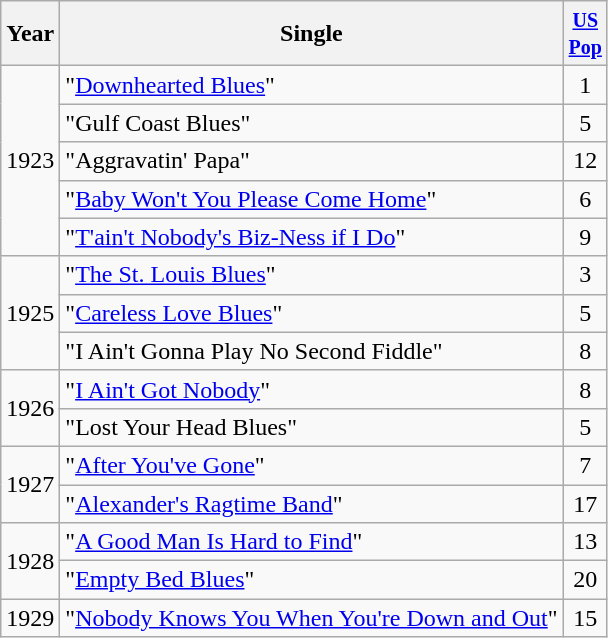<table class="wikitable">
<tr>
<th>Year</th>
<th>Single</th>
<th><small><a href='#'>US<br>Pop</a></small></th>
</tr>
<tr>
<td rowspan="5">1923</td>
<td>"<a href='#'>Downhearted Blues</a>"</td>
<td style="text-align:center;">1</td>
</tr>
<tr>
<td>"Gulf Coast Blues"</td>
<td style="text-align:center;">5</td>
</tr>
<tr>
<td>"Aggravatin' Papa"</td>
<td style="text-align:center;">12</td>
</tr>
<tr>
<td>"<a href='#'>Baby Won't You Please Come Home</a>"</td>
<td style="text-align:center;">6</td>
</tr>
<tr>
<td>"<a href='#'>T'ain't Nobody's Biz-Ness if I Do</a>"</td>
<td style="text-align:center;">9</td>
</tr>
<tr>
<td rowspan="3">1925</td>
<td>"<a href='#'>The St. Louis Blues</a>"</td>
<td style="text-align:center;">3</td>
</tr>
<tr>
<td>"<a href='#'>Careless Love Blues</a>"</td>
<td style="text-align:center;">5</td>
</tr>
<tr>
<td>"I Ain't Gonna Play No Second Fiddle"</td>
<td style="text-align:center;">8</td>
</tr>
<tr>
<td rowspan="2">1926</td>
<td>"<a href='#'>I Ain't Got Nobody</a>"</td>
<td style="text-align:center;">8</td>
</tr>
<tr>
<td>"Lost Your Head Blues"</td>
<td style="text-align:center;">5</td>
</tr>
<tr>
<td rowspan="2">1927</td>
<td>"<a href='#'>After You've Gone</a>"</td>
<td style="text-align:center;">7</td>
</tr>
<tr>
<td>"<a href='#'>Alexander's Ragtime Band</a>"</td>
<td style="text-align:center;">17</td>
</tr>
<tr>
<td rowspan="2">1928</td>
<td>"<a href='#'>A Good Man Is Hard to Find</a>"</td>
<td style="text-align:center;">13</td>
</tr>
<tr>
<td>"<a href='#'>Empty Bed Blues</a>"</td>
<td style="text-align:center;">20</td>
</tr>
<tr>
<td>1929</td>
<td>"<a href='#'>Nobody Knows You When You're Down and Out</a>"</td>
<td style="text-align:center;">15</td>
</tr>
</table>
